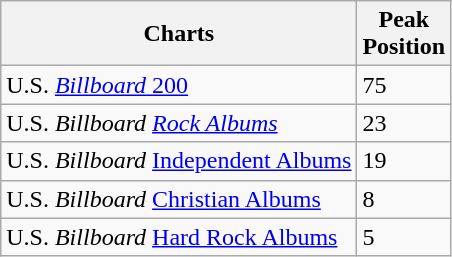<table class="wikitable sortable">
<tr>
<th>Charts</th>
<th>Peak<br>Position</th>
</tr>
<tr>
<td>U.S. <a href='#'><em>Billboard</em> 200</a></td>
<td>75</td>
</tr>
<tr>
<td>U.S. <em>Billboard <a href='#'>Rock Albums</a></em></td>
<td>23</td>
</tr>
<tr>
<td>U.S. <em>Billboard</em> <a href='#'>Independent Albums</a></td>
<td>19</td>
</tr>
<tr>
<td>U.S. <em>Billboard</em> <a href='#'>Christian Albums</a></td>
<td>8</td>
</tr>
<tr>
<td>U.S. <em>Billboard</em> <a href='#'>Hard Rock Albums</a></td>
<td>5</td>
</tr>
</table>
